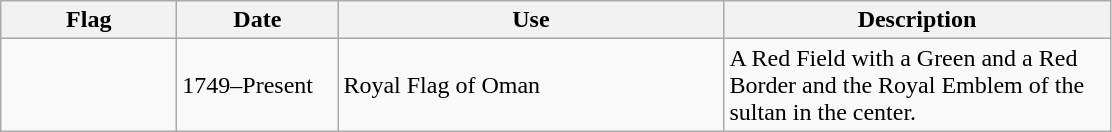<table class="wikitable">
<tr>
<th style="width:110px;">Flag</th>
<th style="width:100px;">Date</th>
<th style="width:250px;">Use</th>
<th style="width:250px;">Description</th>
</tr>
<tr>
<td></td>
<td>1749–Present</td>
<td>Royal Flag of Oman</td>
<td>A Red Field with a Green and a Red Border and the Royal Emblem of the sultan in the center.</td>
</tr>
</table>
